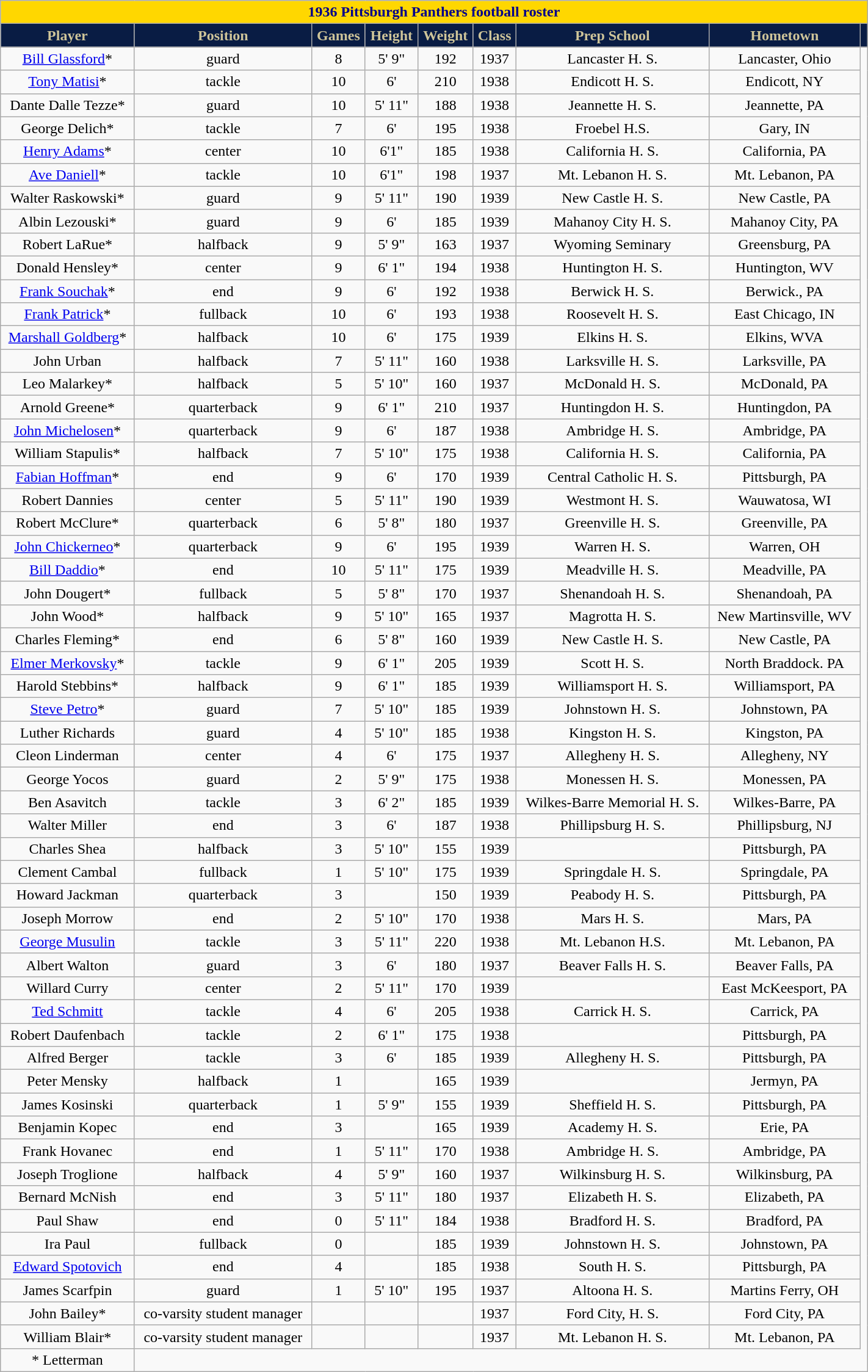<table class="wikitable collapsible collapsed" style="margin: left; text-align:right; width:75%;">
<tr>
<th colspan="10" ; style="background:gold; color:darkblue; text-align: center;"><strong>1936 Pittsburgh Panthers football roster</strong></th>
</tr>
<tr align="center"  style="background:#091C44; color:#CEC499;">
<td><strong>Player</strong></td>
<td><strong>Position</strong></td>
<td><strong>Games</strong></td>
<td><strong>Height</strong></td>
<td><strong>Weight</strong></td>
<td><strong>Class</strong></td>
<td><strong>Prep School</strong></td>
<td><strong>Hometown</strong></td>
<td></td>
</tr>
<tr align="center" bgcolor="">
<td><a href='#'>Bill Glassford</a>*</td>
<td>guard</td>
<td>8</td>
<td>5' 9"</td>
<td>192</td>
<td>1937</td>
<td>Lancaster H. S.</td>
<td>Lancaster, Ohio</td>
</tr>
<tr align="center" bgcolor="">
<td><a href='#'>Tony Matisi</a>*</td>
<td>tackle</td>
<td>10</td>
<td>6'</td>
<td>210</td>
<td>1938</td>
<td>Endicott H. S.</td>
<td>Endicott, NY</td>
</tr>
<tr align="center" bgcolor="">
<td>Dante Dalle Tezze*</td>
<td>guard</td>
<td>10</td>
<td>5' 11"</td>
<td>188</td>
<td>1938</td>
<td>Jeannette H. S.</td>
<td>Jeannette, PA</td>
</tr>
<tr align="center" bgcolor="">
<td>George Delich*</td>
<td>tackle</td>
<td>7</td>
<td>6'</td>
<td>195</td>
<td>1938</td>
<td>Froebel H.S.</td>
<td>Gary, IN</td>
</tr>
<tr align="center" bgcolor="">
<td><a href='#'>Henry Adams</a>*</td>
<td>center</td>
<td>10</td>
<td>6'1"</td>
<td>185</td>
<td>1938</td>
<td>California H. S.</td>
<td>California, PA</td>
</tr>
<tr align="center" bgcolor="">
<td><a href='#'>Ave Daniell</a>*</td>
<td>tackle</td>
<td>10</td>
<td>6'1"</td>
<td>198</td>
<td>1937</td>
<td>Mt. Lebanon H. S.</td>
<td>Mt. Lebanon, PA</td>
</tr>
<tr align="center" bgcolor="">
<td>Walter Raskowski*</td>
<td>guard</td>
<td>9</td>
<td>5' 11"</td>
<td>190</td>
<td>1939</td>
<td>New Castle H. S.</td>
<td>New Castle, PA</td>
</tr>
<tr align="center" bgcolor="">
<td>Albin Lezouski*</td>
<td>guard</td>
<td>9</td>
<td>6'</td>
<td>185</td>
<td>1939</td>
<td>Mahanoy City H. S.</td>
<td>Mahanoy City, PA</td>
</tr>
<tr align="center" bgcolor="">
<td>Robert LaRue*</td>
<td>halfback</td>
<td>9</td>
<td>5' 9"</td>
<td>163</td>
<td>1937</td>
<td>Wyoming Seminary</td>
<td>Greensburg, PA</td>
</tr>
<tr align="center" bgcolor="">
<td>Donald Hensley*</td>
<td>center</td>
<td>9</td>
<td>6' 1"</td>
<td>194</td>
<td>1938</td>
<td>Huntington H. S.</td>
<td>Huntington, WV</td>
</tr>
<tr align="center" bgcolor="">
<td><a href='#'>Frank Souchak</a>*</td>
<td>end</td>
<td>9</td>
<td>6'</td>
<td>192</td>
<td>1938</td>
<td>Berwick H. S.</td>
<td>Berwick., PA</td>
</tr>
<tr align="center" bgcolor="">
<td><a href='#'>Frank Patrick</a>*</td>
<td>fullback</td>
<td>10</td>
<td>6'</td>
<td>193</td>
<td>1938</td>
<td>Roosevelt H. S.</td>
<td>East Chicago, IN</td>
</tr>
<tr align="center" bgcolor="">
<td><a href='#'>Marshall Goldberg</a>*</td>
<td>halfback</td>
<td>10</td>
<td>6'</td>
<td>175</td>
<td>1939</td>
<td>Elkins H. S.</td>
<td>Elkins, WVA</td>
</tr>
<tr align="center" bgcolor="">
<td>John Urban</td>
<td>halfback</td>
<td>7</td>
<td>5' 11"</td>
<td>160</td>
<td>1938</td>
<td>Larksville H. S.</td>
<td>Larksville, PA</td>
</tr>
<tr align="center" bgcolor="">
<td>Leo Malarkey*</td>
<td>halfback</td>
<td>5</td>
<td>5' 10"</td>
<td>160</td>
<td>1937</td>
<td>McDonald H. S.</td>
<td>McDonald, PA</td>
</tr>
<tr align="center" bgcolor="">
<td>Arnold Greene*</td>
<td>quarterback</td>
<td>9</td>
<td>6' 1"</td>
<td>210</td>
<td>1937</td>
<td>Huntingdon H. S.</td>
<td>Huntingdon, PA</td>
</tr>
<tr align="center" bgcolor="">
<td><a href='#'>John Michelosen</a>*</td>
<td>quarterback</td>
<td>9</td>
<td>6'</td>
<td>187</td>
<td>1938</td>
<td>Ambridge H. S.</td>
<td>Ambridge, PA</td>
</tr>
<tr align="center" bgcolor="">
<td>William Stapulis*</td>
<td>halfback</td>
<td>7</td>
<td>5' 10"</td>
<td>175</td>
<td>1938</td>
<td>California H. S.</td>
<td>California, PA</td>
</tr>
<tr align="center" bgcolor="">
<td><a href='#'>Fabian Hoffman</a>*</td>
<td>end</td>
<td>9</td>
<td>6'</td>
<td>170</td>
<td>1939</td>
<td>Central Catholic H. S.</td>
<td>Pittsburgh, PA</td>
</tr>
<tr align="center" bgcolor="">
<td>Robert Dannies</td>
<td>center</td>
<td>5</td>
<td>5' 11"</td>
<td>190</td>
<td>1939</td>
<td>Westmont H. S.</td>
<td>Wauwatosa, WI</td>
</tr>
<tr align="center" bgcolor="">
<td>Robert McClure*</td>
<td>quarterback</td>
<td>6</td>
<td>5' 8"</td>
<td>180</td>
<td>1937</td>
<td>Greenville H. S.</td>
<td>Greenville, PA</td>
</tr>
<tr align="center" bgcolor="">
<td><a href='#'>John Chickerneo</a>*</td>
<td>quarterback</td>
<td>9</td>
<td>6'</td>
<td>195</td>
<td>1939</td>
<td>Warren H. S.</td>
<td>Warren, OH</td>
</tr>
<tr align="center" bgcolor="">
<td><a href='#'>Bill Daddio</a>*</td>
<td>end</td>
<td>10</td>
<td>5' 11"</td>
<td>175</td>
<td>1939</td>
<td>Meadville H. S.</td>
<td>Meadville, PA</td>
</tr>
<tr align="center" bgcolor="">
<td>John Dougert*</td>
<td>fullback</td>
<td>5</td>
<td>5' 8"</td>
<td>170</td>
<td>1937</td>
<td>Shenandoah H. S.</td>
<td>Shenandoah, PA</td>
</tr>
<tr align="center" bgcolor="">
<td>John Wood*</td>
<td>halfback</td>
<td>9</td>
<td>5' 10"</td>
<td>165</td>
<td>1937</td>
<td>Magrotta H. S.</td>
<td>New Martinsville, WV</td>
</tr>
<tr align="center" bgcolor="">
<td>Charles Fleming*</td>
<td>end</td>
<td>6</td>
<td>5' 8"</td>
<td>160</td>
<td>1939</td>
<td>New Castle H. S.</td>
<td>New Castle, PA</td>
</tr>
<tr align="center" bgcolor="">
<td><a href='#'>Elmer Merkovsky</a>*</td>
<td>tackle</td>
<td>9</td>
<td>6' 1"</td>
<td>205</td>
<td>1939</td>
<td>Scott H. S.</td>
<td>North Braddock. PA</td>
</tr>
<tr align="center" bgcolor="">
<td>Harold Stebbins*</td>
<td>halfback</td>
<td>9</td>
<td>6' 1"</td>
<td>185</td>
<td>1939</td>
<td>Williamsport H. S.</td>
<td>Williamsport, PA</td>
</tr>
<tr align="center" bgcolor="">
<td><a href='#'>Steve Petro</a>*</td>
<td>guard</td>
<td>7</td>
<td>5' 10"</td>
<td>185</td>
<td>1939</td>
<td>Johnstown H. S.</td>
<td>Johnstown, PA</td>
</tr>
<tr align="center" bgcolor="">
<td>Luther Richards</td>
<td>guard</td>
<td>4</td>
<td>5' 10"</td>
<td>185</td>
<td>1938</td>
<td>Kingston H. S.</td>
<td>Kingston, PA</td>
</tr>
<tr align="center" bgcolor="">
<td>Cleon Linderman</td>
<td>center</td>
<td>4</td>
<td>6'</td>
<td>175</td>
<td>1937</td>
<td>Allegheny H. S.</td>
<td>Allegheny, NY</td>
</tr>
<tr align="center" bgcolor="">
<td>George Yocos</td>
<td>guard</td>
<td>2</td>
<td>5' 9"</td>
<td>175</td>
<td>1938</td>
<td>Monessen H. S.</td>
<td>Monessen, PA</td>
</tr>
<tr align="center" bgcolor="">
<td>Ben Asavitch</td>
<td>tackle</td>
<td>3</td>
<td>6' 2"</td>
<td>185</td>
<td>1939</td>
<td>Wilkes-Barre Memorial H. S.</td>
<td>Wilkes-Barre, PA</td>
</tr>
<tr align="center" bgcolor="">
<td>Walter Miller</td>
<td>end</td>
<td>3</td>
<td>6'</td>
<td>187</td>
<td>1938</td>
<td>Phillipsburg H. S.</td>
<td>Phillipsburg, NJ</td>
</tr>
<tr align="center" bgcolor="">
<td>Charles Shea</td>
<td>halfback</td>
<td>3</td>
<td>5' 10"</td>
<td>155</td>
<td>1939</td>
<td></td>
<td>Pittsburgh, PA</td>
</tr>
<tr align="center" bgcolor="">
<td>Clement Cambal</td>
<td>fullback</td>
<td>1</td>
<td>5' 10"</td>
<td>175</td>
<td>1939</td>
<td>Springdale H. S.</td>
<td>Springdale, PA</td>
</tr>
<tr align="center" bgcolor="">
<td>Howard Jackman</td>
<td>quarterback</td>
<td>3</td>
<td></td>
<td>150</td>
<td>1939</td>
<td>Peabody H. S.</td>
<td>Pittsburgh, PA</td>
</tr>
<tr align="center" bgcolor="">
<td>Joseph Morrow</td>
<td>end</td>
<td>2</td>
<td>5' 10"</td>
<td>170</td>
<td>1938</td>
<td>Mars H. S.</td>
<td>Mars, PA</td>
</tr>
<tr align="center" bgcolor="">
<td><a href='#'>George Musulin</a></td>
<td>tackle</td>
<td>3</td>
<td>5' 11"</td>
<td>220</td>
<td>1938</td>
<td>Mt. Lebanon H.S.</td>
<td>Mt. Lebanon, PA</td>
</tr>
<tr align="center" bgcolor="">
<td>Albert Walton</td>
<td>guard</td>
<td>3</td>
<td>6'</td>
<td>180</td>
<td>1937</td>
<td>Beaver Falls H. S.</td>
<td>Beaver Falls, PA</td>
</tr>
<tr align="center" bgcolor="">
<td>Willard Curry</td>
<td>center</td>
<td>2</td>
<td>5' 11"</td>
<td>170</td>
<td>1939</td>
<td></td>
<td>East McKeesport, PA</td>
</tr>
<tr align="center" bgcolor="">
<td><a href='#'>Ted Schmitt</a></td>
<td>tackle</td>
<td>4</td>
<td>6'</td>
<td>205</td>
<td>1938</td>
<td>Carrick H. S.</td>
<td>Carrick, PA</td>
</tr>
<tr align="center" bgcolor="">
<td>Robert Daufenbach</td>
<td>tackle</td>
<td>2</td>
<td>6' 1"</td>
<td>175</td>
<td>1938</td>
<td></td>
<td>Pittsburgh, PA</td>
</tr>
<tr align="center" bgcolor="">
<td>Alfred Berger</td>
<td>tackle</td>
<td>3</td>
<td>6'</td>
<td>185</td>
<td>1939</td>
<td>Allegheny H. S.</td>
<td>Pittsburgh, PA</td>
</tr>
<tr align="center" bgcolor="">
<td>Peter Mensky</td>
<td>halfback</td>
<td>1</td>
<td></td>
<td>165</td>
<td>1939</td>
<td></td>
<td>Jermyn, PA</td>
</tr>
<tr align="center" bgcolor="">
<td>James Kosinski</td>
<td>quarterback</td>
<td>1</td>
<td>5' 9"</td>
<td>155</td>
<td>1939</td>
<td>Sheffield H. S.</td>
<td>Pittsburgh, PA</td>
</tr>
<tr align="center" bgcolor="">
<td>Benjamin Kopec</td>
<td>end</td>
<td>3</td>
<td></td>
<td>165</td>
<td>1939</td>
<td>Academy H. S.</td>
<td>Erie, PA</td>
</tr>
<tr align="center" bgcolor="">
<td>Frank Hovanec</td>
<td>end</td>
<td>1</td>
<td>5' 11"</td>
<td>170</td>
<td>1938</td>
<td>Ambridge H. S.</td>
<td>Ambridge, PA</td>
</tr>
<tr align="center" bgcolor="">
<td>Joseph Troglione</td>
<td>halfback</td>
<td>4</td>
<td>5' 9"</td>
<td>160</td>
<td>1937</td>
<td>Wilkinsburg H. S.</td>
<td>Wilkinsburg, PA</td>
</tr>
<tr align="center" bgcolor="">
<td>Bernard McNish</td>
<td>end</td>
<td>3</td>
<td>5' 11"</td>
<td>180</td>
<td>1937</td>
<td>Elizabeth H. S.</td>
<td>Elizabeth, PA</td>
</tr>
<tr align="center" bgcolor="">
<td>Paul Shaw</td>
<td>end</td>
<td>0</td>
<td>5' 11"</td>
<td>184</td>
<td>1938</td>
<td>Bradford H. S.</td>
<td>Bradford, PA</td>
</tr>
<tr align="center" bgcolor="">
<td>Ira Paul</td>
<td>fullback</td>
<td>0</td>
<td></td>
<td>185</td>
<td>1939</td>
<td>Johnstown H. S.</td>
<td>Johnstown, PA</td>
</tr>
<tr align="center" bgcolor="">
<td><a href='#'>Edward Spotovich</a></td>
<td>end</td>
<td>4</td>
<td></td>
<td>185</td>
<td>1938</td>
<td>South H. S.</td>
<td>Pittsburgh, PA</td>
</tr>
<tr align="center" bgcolor="">
<td>James Scarfpin</td>
<td>guard</td>
<td>1</td>
<td>5' 10"</td>
<td>195</td>
<td>1937</td>
<td>Altoona H. S.</td>
<td>Martins Ferry, OH</td>
</tr>
<tr align="center" bgcolor="">
<td>John Bailey*</td>
<td>co-varsity student manager</td>
<td></td>
<td></td>
<td></td>
<td>1937</td>
<td>Ford City, H. S.</td>
<td>Ford City, PA</td>
</tr>
<tr align="center" bgcolor="">
<td>William Blair*</td>
<td>co-varsity student manager</td>
<td></td>
<td></td>
<td></td>
<td>1937</td>
<td>Mt. Lebanon H. S.</td>
<td>Mt. Lebanon, PA</td>
</tr>
<tr align="center" bgcolor="">
<td>* Letterman</td>
</tr>
</table>
